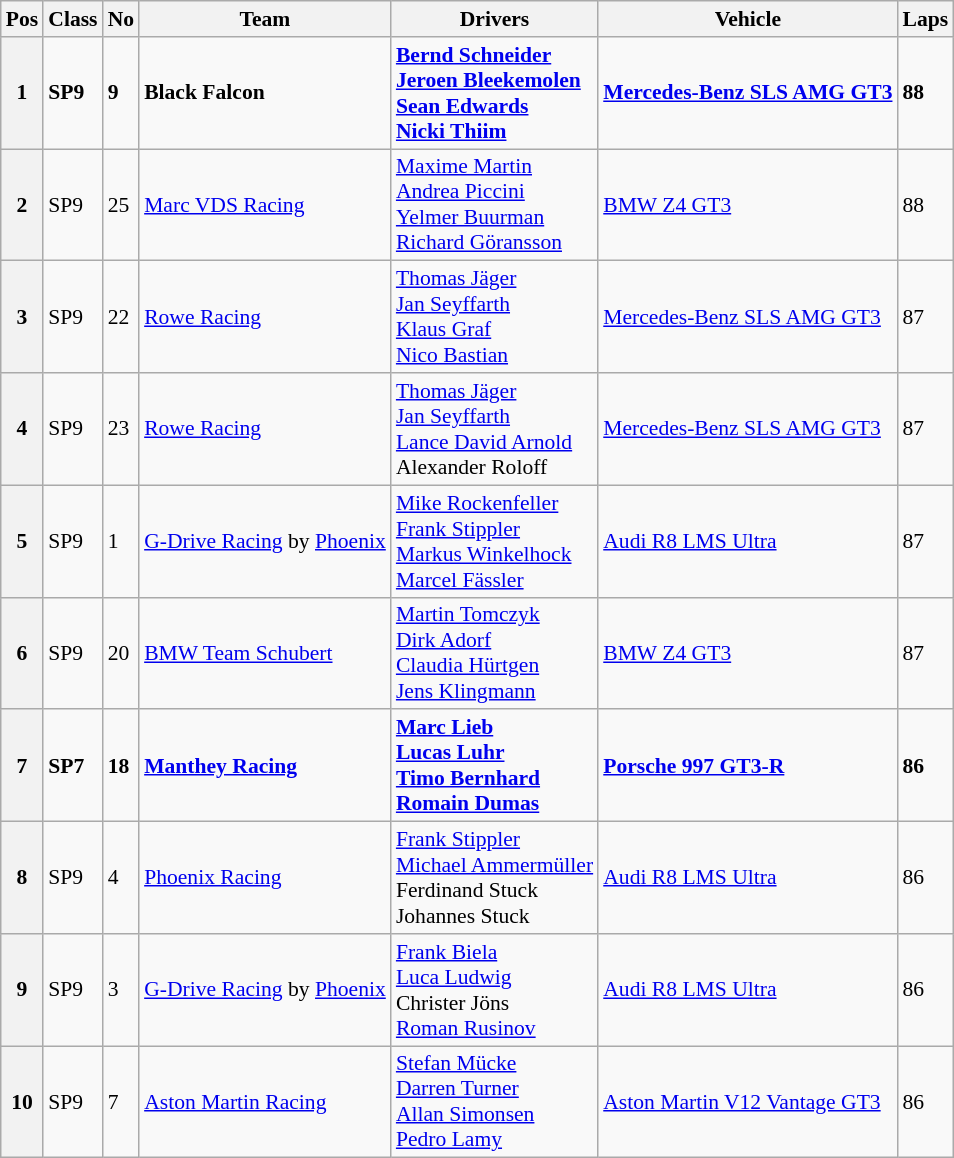<table class="wikitable" style="font-size: 90%">
<tr>
<th>Pos</th>
<th>Class</th>
<th>No</th>
<th>Team</th>
<th>Drivers</th>
<th>Vehicle</th>
<th>Laps</th>
</tr>
<tr style="font-weight:bold">
<th>1</th>
<td>SP9</td>
<td>9</td>
<td> Black Falcon</td>
<td> <a href='#'>Bernd Schneider</a><br> <a href='#'>Jeroen Bleekemolen</a> <br> <a href='#'>Sean Edwards</a><br> <a href='#'>Nicki Thiim</a></td>
<td><a href='#'>Mercedes-Benz SLS AMG GT3</a></td>
<td>88</td>
</tr>
<tr>
<th>2</th>
<td>SP9</td>
<td>25</td>
<td> <a href='#'>Marc VDS Racing</a></td>
<td> <a href='#'>Maxime Martin</a><br> <a href='#'>Andrea Piccini</a> <br> <a href='#'>Yelmer Buurman</a><br> <a href='#'>Richard Göransson</a></td>
<td><a href='#'>BMW Z4 GT3</a></td>
<td>88</td>
</tr>
<tr>
<th>3</th>
<td>SP9</td>
<td>22</td>
<td> <a href='#'>Rowe Racing</a></td>
<td> <a href='#'>Thomas Jäger</a> <br> <a href='#'>Jan Seyffarth</a><br> <a href='#'>Klaus Graf</a><br> <a href='#'>Nico Bastian</a></td>
<td><a href='#'>Mercedes-Benz SLS AMG GT3</a></td>
<td>87</td>
</tr>
<tr>
<th>4</th>
<td>SP9</td>
<td>23</td>
<td> <a href='#'>Rowe Racing</a></td>
<td> <a href='#'>Thomas Jäger</a> <br> <a href='#'>Jan Seyffarth</a> <br> <a href='#'>Lance David Arnold</a><br> Alexander Roloff</td>
<td><a href='#'>Mercedes-Benz SLS AMG GT3</a></td>
<td>87</td>
</tr>
<tr>
<th>5</th>
<td>SP9</td>
<td>1</td>
<td> <a href='#'>G-Drive Racing</a> by <a href='#'>Phoenix</a></td>
<td> <a href='#'>Mike Rockenfeller</a> <br> <a href='#'>Frank Stippler</a><br> <a href='#'>Markus Winkelhock</a><br> <a href='#'>Marcel Fässler</a></td>
<td><a href='#'>Audi R8 LMS Ultra</a></td>
<td>87</td>
</tr>
<tr>
<th>6</th>
<td>SP9</td>
<td>20</td>
<td> <a href='#'>BMW Team Schubert</a></td>
<td> <a href='#'>Martin Tomczyk</a><br> <a href='#'>Dirk Adorf</a> <br> <a href='#'>Claudia Hürtgen</a><br> <a href='#'>Jens Klingmann</a></td>
<td><a href='#'>BMW Z4 GT3</a></td>
<td>87</td>
</tr>
<tr style="font-weight:bold">
<th>7</th>
<td>SP7</td>
<td>18</td>
<td> <a href='#'>Manthey Racing</a></td>
<td> <a href='#'>Marc Lieb</a><br> <a href='#'>Lucas Luhr</a> <br> <a href='#'>Timo Bernhard</a><br> <a href='#'>Romain Dumas</a></td>
<td><a href='#'>Porsche 997 GT3-R</a></td>
<td>86</td>
</tr>
<tr>
<th>8</th>
<td>SP9</td>
<td>4</td>
<td> <a href='#'>Phoenix Racing</a></td>
<td> <a href='#'>Frank Stippler</a><br> <a href='#'>Michael Ammermüller</a> <br> Ferdinand Stuck<br> Johannes Stuck</td>
<td><a href='#'>Audi R8 LMS Ultra</a></td>
<td>86</td>
</tr>
<tr>
<th>9</th>
<td>SP9</td>
<td>3</td>
<td> <a href='#'>G-Drive Racing</a> by <a href='#'>Phoenix</a></td>
<td> <a href='#'>Frank Biela</a><br> <a href='#'>Luca Ludwig</a><br> Christer Jöns <br> <a href='#'>Roman Rusinov</a></td>
<td><a href='#'>Audi R8 LMS Ultra</a></td>
<td>86</td>
</tr>
<tr>
<th>10</th>
<td>SP9</td>
<td>7</td>
<td> <a href='#'>Aston Martin Racing</a></td>
<td> <a href='#'>Stefan Mücke</a><br> <a href='#'>Darren Turner</a> <br> <a href='#'>Allan Simonsen</a><br> <a href='#'>Pedro Lamy</a></td>
<td><a href='#'>Aston Martin V12 Vantage GT3</a></td>
<td>86</td>
</tr>
</table>
